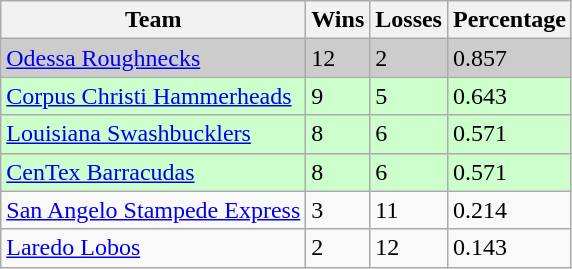<table class="wikitable">
<tr>
<th>Team</th>
<th>Wins</th>
<th>Losses</th>
<th>Percentage</th>
</tr>
<tr bgcolor=#cccccc>
<td><a href='#'>Odessa Roughnecks</a></td>
<td>12</td>
<td>2</td>
<td>0.857</td>
</tr>
<tr bgcolor=#ccffcc>
<td><a href='#'>Corpus Christi Hammerheads</a></td>
<td>9</td>
<td>5</td>
<td>0.643</td>
</tr>
<tr bgcolor=#ccffcc>
<td><a href='#'>Louisiana Swashbucklers</a></td>
<td>8</td>
<td>6</td>
<td>0.571</td>
</tr>
<tr bgcolor=#ccffcc>
<td> <a href='#'>CenTex Barracudas</a></td>
<td>8</td>
<td>6</td>
<td>0.571</td>
</tr>
<tr>
<td><a href='#'>San Angelo Stampede Express</a></td>
<td>3</td>
<td>11</td>
<td>0.214</td>
</tr>
<tr>
<td> <a href='#'>Laredo Lobos</a></td>
<td>2</td>
<td>12</td>
<td>0.143</td>
</tr>
</table>
